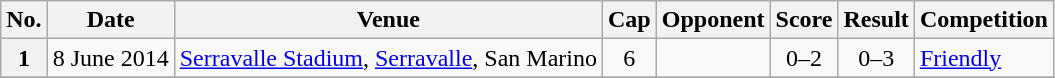<table class="wikitable sortable">
<tr>
<th scope="col">No.</th>
<th scope="col" data-sort-type="date">Date</th>
<th scope="col">Venue</th>
<th scope="col">Cap</th>
<th scope="col">Opponent</th>
<th scope="col">Score</th>
<th scope="col">Result</th>
<th scope="col">Competition</th>
</tr>
<tr>
<th align="center">1</th>
<td>8 June 2014</td>
<td><a href='#'>Serravalle Stadium</a>, <a href='#'>Serravalle</a>, San Marino</td>
<td align="center">6</td>
<td></td>
<td align=center>0–2</td>
<td align=center>0–3</td>
<td><a href='#'>Friendly</a></td>
</tr>
<tr>
</tr>
</table>
